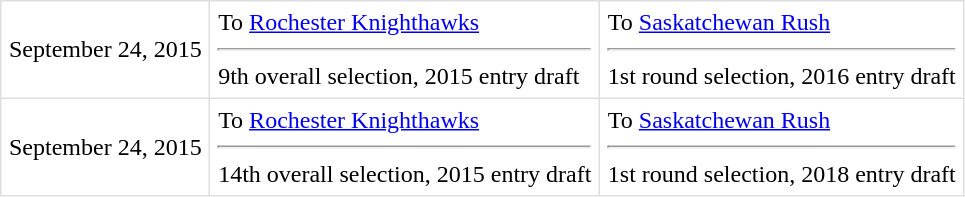<table border=1 style="border-collapse:collapse" bordercolor="#DFDFDF"  cellpadding="5">
<tr>
<td>September 24, 2015</td>
<td valign="top">To <a href='#'>Rochester Knighthawks</a><hr>9th overall selection, 2015 entry draft</td>
<td valign="top">To <a href='#'>Saskatchewan Rush</a><hr>1st round selection, 2016 entry draft</td>
</tr>
<tr>
<td>September 24, 2015</td>
<td valign="top">To <a href='#'>Rochester Knighthawks</a><hr>14th overall selection, 2015 entry draft</td>
<td valign="top">To <a href='#'>Saskatchewan Rush</a><hr>1st round selection, 2018 entry draft</td>
</tr>
</table>
